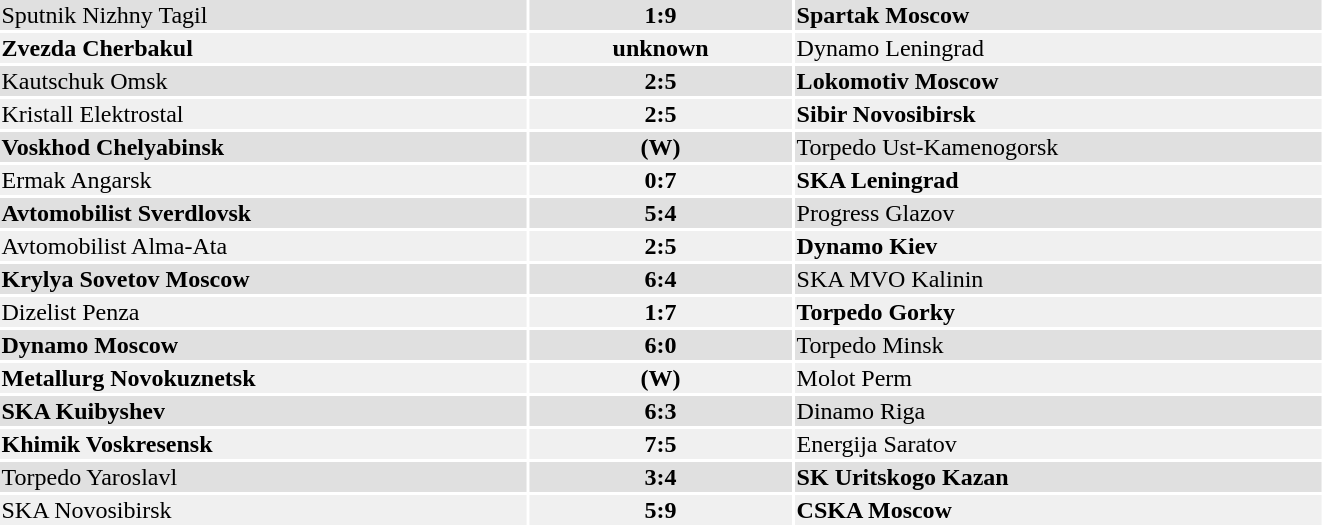<table width="70%">
<tr bgcolor="#e0e0e0">
<td style="width:40%;">Sputnik Nizhny Tagil</td>
<td style="width:20%;" align="center"><strong>1:9</strong></td>
<td style="width:40%;"><strong>Spartak Moscow</strong></td>
</tr>
<tr bgcolor="#f0f0f0">
<td><strong>Zvezda Cherbakul</strong></td>
<td align="center"><strong>unknown</strong></td>
<td>Dynamo Leningrad</td>
</tr>
<tr bgcolor="#e0e0e0">
<td>Kautschuk Omsk</td>
<td align="center"><strong>2:5</strong></td>
<td><strong>Lokomotiv Moscow</strong></td>
</tr>
<tr bgcolor="#f0f0f0">
<td>Kristall Elektrostal</td>
<td align="center"><strong>2:5</strong></td>
<td><strong>Sibir Novosibirsk</strong></td>
</tr>
<tr bgcolor="#e0e0e0">
<td><strong>Voskhod Chelyabinsk</strong></td>
<td align="center"><strong>(W)</strong></td>
<td>Torpedo Ust-Kamenogorsk</td>
</tr>
<tr bgcolor="#f0f0f0">
<td>Ermak Angarsk</td>
<td align="center"><strong>0:7</strong></td>
<td><strong>SKA Leningrad</strong></td>
</tr>
<tr bgcolor="#e0e0e0">
<td><strong>Avtomobilist Sverdlovsk</strong></td>
<td align="center"><strong>5:4</strong></td>
<td>Progress Glazov</td>
</tr>
<tr bgcolor="#f0f0f0">
<td>Avtomobilist Alma-Ata</td>
<td align="center"><strong>2:5</strong></td>
<td><strong>Dynamo Kiev</strong></td>
</tr>
<tr bgcolor="#e0e0e0">
<td><strong>Krylya Sovetov Moscow</strong></td>
<td align="center"><strong>6:4</strong></td>
<td>SKA MVO Kalinin</td>
</tr>
<tr bgcolor="#f0f0f0">
<td>Dizelist Penza</td>
<td align="center"><strong>1:7</strong></td>
<td><strong>Torpedo Gorky</strong></td>
</tr>
<tr bgcolor="#e0e0e0">
<td><strong>Dynamo Moscow</strong></td>
<td align="center"><strong>6:0</strong></td>
<td>Torpedo Minsk</td>
</tr>
<tr bgcolor="#f0f0f0">
<td><strong>Metallurg Novokuznetsk</strong></td>
<td align="center"><strong>(W)</strong></td>
<td>Molot Perm</td>
</tr>
<tr bgcolor="#e0e0e0">
<td><strong>SKA Kuibyshev</strong></td>
<td align="center"><strong>6:3</strong></td>
<td>Dinamo Riga</td>
</tr>
<tr bgcolor="#f0f0f0">
<td><strong>Khimik Voskresensk</strong></td>
<td align="center"><strong>7:5</strong></td>
<td>Energija Saratov</td>
</tr>
<tr bgcolor="#e0e0e0">
<td>Torpedo Yaroslavl</td>
<td align="center"><strong>3:4</strong></td>
<td><strong>SK Uritskogo Kazan</strong></td>
</tr>
<tr bgcolor="#f0f0f0">
<td>SKA Novosibirsk</td>
<td align="center"><strong>5:9</strong></td>
<td><strong>CSKA Moscow</strong></td>
</tr>
</table>
